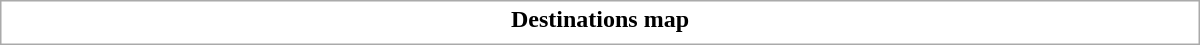<table class="collapsible uncollapsed" style="border:1px #aaa solid; width:50em; margin:0.2em auto">
<tr>
<th>Destinations map</th>
</tr>
<tr>
<td></td>
</tr>
</table>
